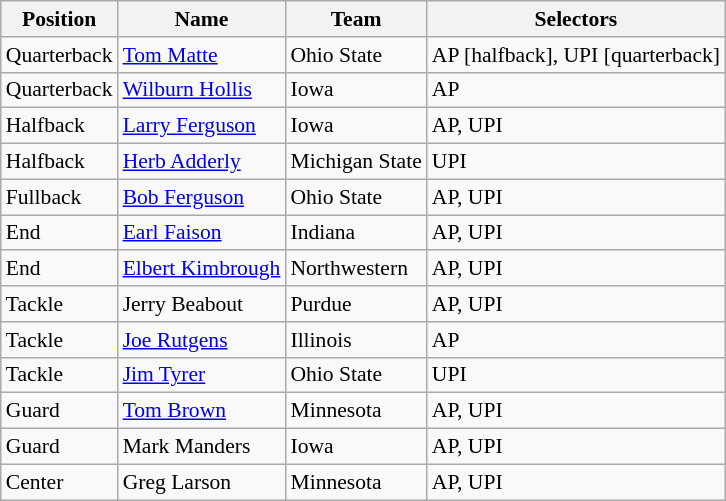<table class="wikitable" style="font-size: 90%">
<tr>
<th>Position</th>
<th>Name</th>
<th>Team</th>
<th>Selectors</th>
</tr>
<tr>
<td>Quarterback</td>
<td><a href='#'>Tom Matte</a></td>
<td>Ohio State</td>
<td>AP [halfback], UPI [quarterback]</td>
</tr>
<tr>
<td>Quarterback</td>
<td><a href='#'>Wilburn Hollis</a></td>
<td>Iowa</td>
<td>AP</td>
</tr>
<tr>
<td>Halfback</td>
<td><a href='#'>Larry Ferguson</a></td>
<td>Iowa</td>
<td>AP, UPI</td>
</tr>
<tr>
<td>Halfback</td>
<td><a href='#'>Herb Adderly</a></td>
<td>Michigan State</td>
<td>UPI</td>
</tr>
<tr>
<td>Fullback</td>
<td><a href='#'>Bob Ferguson</a></td>
<td>Ohio State</td>
<td>AP, UPI</td>
</tr>
<tr>
<td>End</td>
<td><a href='#'>Earl Faison</a></td>
<td>Indiana</td>
<td>AP, UPI</td>
</tr>
<tr>
<td>End</td>
<td><a href='#'>Elbert Kimbrough</a></td>
<td>Northwestern</td>
<td>AP, UPI</td>
</tr>
<tr>
<td>Tackle</td>
<td>Jerry Beabout</td>
<td>Purdue</td>
<td>AP, UPI</td>
</tr>
<tr>
<td>Tackle</td>
<td><a href='#'>Joe Rutgens</a></td>
<td>Illinois</td>
<td>AP</td>
</tr>
<tr>
<td>Tackle</td>
<td><a href='#'>Jim Tyrer</a></td>
<td>Ohio State</td>
<td>UPI</td>
</tr>
<tr>
<td>Guard</td>
<td><a href='#'>Tom Brown</a></td>
<td>Minnesota</td>
<td>AP, UPI</td>
</tr>
<tr>
<td>Guard</td>
<td>Mark Manders</td>
<td>Iowa</td>
<td>AP, UPI</td>
</tr>
<tr>
<td>Center</td>
<td>Greg Larson</td>
<td>Minnesota</td>
<td>AP, UPI</td>
</tr>
</table>
